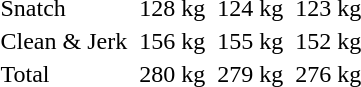<table>
<tr>
<td>Snatch</td>
<td></td>
<td>128 kg</td>
<td></td>
<td>124 kg</td>
<td></td>
<td>123 kg</td>
</tr>
<tr>
<td>Clean & Jerk</td>
<td></td>
<td>156 kg</td>
<td></td>
<td>155 kg</td>
<td></td>
<td>152 kg</td>
</tr>
<tr>
<td>Total</td>
<td></td>
<td>280 kg</td>
<td></td>
<td>279 kg</td>
<td></td>
<td>276 kg</td>
</tr>
</table>
